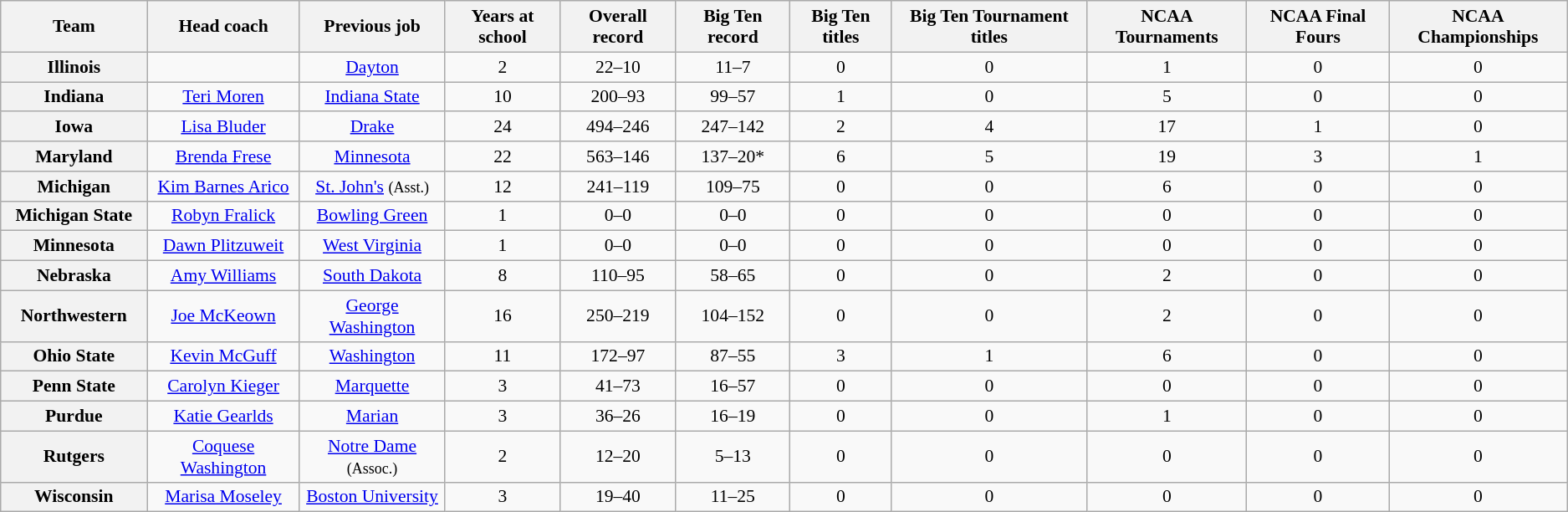<table class="wikitable sortable" style="text-align: center;font-size:90%;">
<tr>
<th width="110">Team</th>
<th>Head coach</th>
<th>Previous job</th>
<th>Years at school</th>
<th>Overall record</th>
<th>Big Ten record</th>
<th>Big Ten titles</th>
<th>Big Ten Tournament titles</th>
<th>NCAA Tournaments</th>
<th>NCAA Final Fours</th>
<th>NCAA Championships</th>
</tr>
<tr>
<th style=>Illinois</th>
<td></td>
<td><a href='#'>Dayton</a></td>
<td>2</td>
<td>22–10</td>
<td>11–7</td>
<td>0</td>
<td>0</td>
<td>1</td>
<td>0</td>
<td>0</td>
</tr>
<tr>
<th style=>Indiana</th>
<td><a href='#'>Teri Moren</a></td>
<td><a href='#'>Indiana State</a></td>
<td>10</td>
<td>200–93</td>
<td>99–57</td>
<td>1</td>
<td>0</td>
<td>5</td>
<td>0</td>
<td>0</td>
</tr>
<tr>
<th style=>Iowa</th>
<td><a href='#'>Lisa Bluder</a></td>
<td><a href='#'>Drake</a></td>
<td>24</td>
<td>494–246</td>
<td>247–142</td>
<td>2</td>
<td>4</td>
<td>17</td>
<td>1</td>
<td>0</td>
</tr>
<tr>
<th style=>Maryland</th>
<td><a href='#'>Brenda Frese</a></td>
<td><a href='#'>Minnesota</a></td>
<td>22</td>
<td>563–146</td>
<td>137–20*</td>
<td>6</td>
<td>5</td>
<td>19</td>
<td>3</td>
<td>1</td>
</tr>
<tr>
<th style=>Michigan</th>
<td><a href='#'>Kim Barnes Arico</a></td>
<td><a href='#'>St. John's</a> <small>(Asst.)</small></td>
<td>12</td>
<td>241–119</td>
<td>109–75</td>
<td>0</td>
<td>0</td>
<td>6</td>
<td>0</td>
<td>0</td>
</tr>
<tr>
<th style=>Michigan State</th>
<td><a href='#'>Robyn Fralick</a></td>
<td><a href='#'>Bowling Green</a></td>
<td>1</td>
<td>0–0</td>
<td>0–0</td>
<td>0</td>
<td>0</td>
<td>0</td>
<td>0</td>
<td>0</td>
</tr>
<tr>
<th style=>Minnesota</th>
<td><a href='#'>Dawn Plitzuweit</a></td>
<td><a href='#'>West Virginia</a></td>
<td>1</td>
<td>0–0</td>
<td>0–0</td>
<td>0</td>
<td>0</td>
<td>0</td>
<td>0</td>
<td>0</td>
</tr>
<tr>
<th style=>Nebraska</th>
<td><a href='#'>Amy Williams</a></td>
<td><a href='#'>South Dakota</a></td>
<td>8</td>
<td>110–95</td>
<td>58–65</td>
<td>0</td>
<td>0</td>
<td>2</td>
<td>0</td>
<td>0</td>
</tr>
<tr>
<th style=>Northwestern</th>
<td><a href='#'>Joe McKeown</a></td>
<td><a href='#'>George Washington</a></td>
<td>16</td>
<td>250–219</td>
<td>104–152</td>
<td>0</td>
<td>0</td>
<td>2</td>
<td>0</td>
<td>0</td>
</tr>
<tr>
<th style=>Ohio State</th>
<td><a href='#'>Kevin McGuff</a></td>
<td><a href='#'>Washington</a></td>
<td>11</td>
<td>172–97</td>
<td>87–55</td>
<td>3</td>
<td>1</td>
<td>6</td>
<td>0</td>
<td>0</td>
</tr>
<tr>
<th style=>Penn State</th>
<td><a href='#'>Carolyn Kieger</a></td>
<td><a href='#'>Marquette</a></td>
<td>3</td>
<td>41–73</td>
<td>16–57</td>
<td>0</td>
<td>0</td>
<td>0</td>
<td>0</td>
<td>0</td>
</tr>
<tr>
<th style=>Purdue</th>
<td><a href='#'>Katie Gearlds</a></td>
<td><a href='#'>Marian</a></td>
<td>3</td>
<td>36–26</td>
<td>16–19</td>
<td>0</td>
<td>0</td>
<td>1</td>
<td>0</td>
<td>0</td>
</tr>
<tr>
<th style=>Rutgers</th>
<td><a href='#'>Coquese Washington</a></td>
<td><a href='#'>Notre Dame</a> <small>(Assoc.)</small></td>
<td>2</td>
<td>12–20</td>
<td>5–13</td>
<td>0</td>
<td>0</td>
<td>0</td>
<td>0</td>
<td>0</td>
</tr>
<tr>
<th style=>Wisconsin</th>
<td><a href='#'>Marisa Moseley</a></td>
<td><a href='#'>Boston University</a></td>
<td>3</td>
<td>19–40</td>
<td>11–25</td>
<td>0</td>
<td>0</td>
<td>0</td>
<td>0</td>
<td>0</td>
</tr>
</table>
